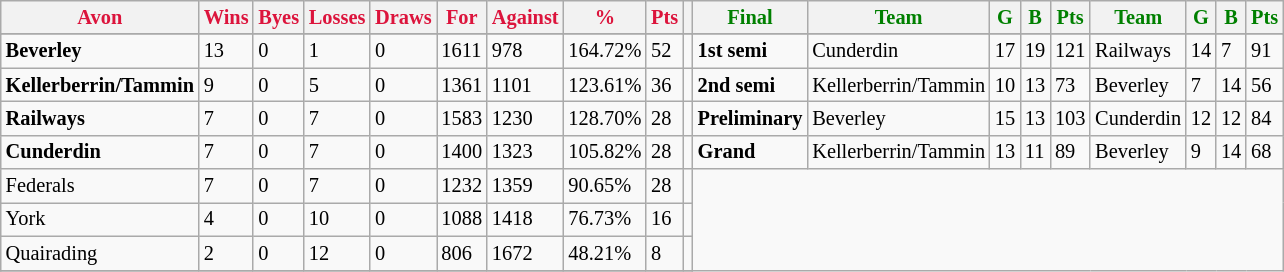<table style="font-size: 85%; text-align: left;" class="wikitable">
<tr>
<th style="color:crimson">Avon</th>
<th style="color:crimson">Wins</th>
<th style="color:crimson">Byes</th>
<th style="color:crimson">Losses</th>
<th style="color:crimson">Draws</th>
<th style="color:crimson">For</th>
<th style="color:crimson">Against</th>
<th style="color:crimson">%</th>
<th style="color:crimson">Pts</th>
<th></th>
<th style="color:green">Final</th>
<th style="color:green">Team</th>
<th style="color:green">G</th>
<th style="color:green">B</th>
<th style="color:green">Pts</th>
<th style="color:green">Team</th>
<th style="color:green">G</th>
<th style="color:green">B</th>
<th style="color:green">Pts</th>
</tr>
<tr>
</tr>
<tr>
</tr>
<tr>
<td><strong>	Beverley	</strong></td>
<td>13</td>
<td>0</td>
<td>1</td>
<td>0</td>
<td>1611</td>
<td>978</td>
<td>164.72%</td>
<td>52</td>
<td></td>
<td><strong>1st semi</strong></td>
<td>Cunderdin</td>
<td>17</td>
<td>19</td>
<td>121</td>
<td>Railways</td>
<td>14</td>
<td>7</td>
<td>91</td>
</tr>
<tr>
<td><strong>	Kellerberrin/Tammin	</strong></td>
<td>9</td>
<td>0</td>
<td>5</td>
<td>0</td>
<td>1361</td>
<td>1101</td>
<td>123.61%</td>
<td>36</td>
<td></td>
<td><strong>2nd semi</strong></td>
<td>Kellerberrin/Tammin</td>
<td>10</td>
<td>13</td>
<td>73</td>
<td>Beverley</td>
<td>7</td>
<td>14</td>
<td>56</td>
</tr>
<tr>
<td><strong>	Railways	</strong></td>
<td>7</td>
<td>0</td>
<td>7</td>
<td>0</td>
<td>1583</td>
<td>1230</td>
<td>128.70%</td>
<td>28</td>
<td></td>
<td><strong>Preliminary</strong></td>
<td>Beverley</td>
<td>15</td>
<td>13</td>
<td>103</td>
<td>Cunderdin</td>
<td>12</td>
<td>12</td>
<td>84</td>
</tr>
<tr>
<td><strong>	Cunderdin	</strong></td>
<td>7</td>
<td>0</td>
<td>7</td>
<td>0</td>
<td>1400</td>
<td>1323</td>
<td>105.82%</td>
<td>28</td>
<td></td>
<td><strong>Grand</strong></td>
<td>Kellerberrin/Tammin</td>
<td>13</td>
<td>11</td>
<td>89</td>
<td>Beverley</td>
<td>9</td>
<td>14</td>
<td>68</td>
</tr>
<tr>
<td>Federals</td>
<td>7</td>
<td>0</td>
<td>7</td>
<td>0</td>
<td>1232</td>
<td>1359</td>
<td>90.65%</td>
<td>28</td>
<td></td>
</tr>
<tr>
<td>York</td>
<td>4</td>
<td>0</td>
<td>10</td>
<td>0</td>
<td>1088</td>
<td>1418</td>
<td>76.73%</td>
<td>16</td>
<td></td>
</tr>
<tr>
<td>Quairading</td>
<td>2</td>
<td>0</td>
<td>12</td>
<td>0</td>
<td>806</td>
<td>1672</td>
<td>48.21%</td>
<td>8</td>
<td></td>
</tr>
<tr>
</tr>
</table>
